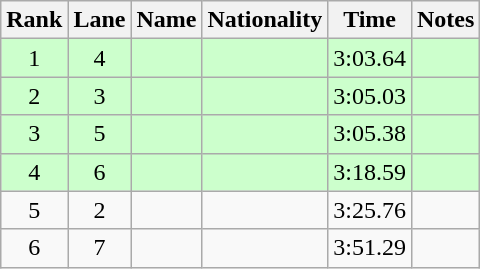<table class="wikitable sortable" style="text-align:center">
<tr>
<th>Rank</th>
<th>Lane</th>
<th>Name</th>
<th>Nationality</th>
<th>Time</th>
<th>Notes</th>
</tr>
<tr bgcolor=ccffcc>
<td>1</td>
<td>4</td>
<td align=left></td>
<td align=left></td>
<td>3:03.64</td>
<td><strong></strong></td>
</tr>
<tr bgcolor=ccffcc>
<td>2</td>
<td>3</td>
<td align=left></td>
<td align=left></td>
<td>3:05.03</td>
<td><strong></strong></td>
</tr>
<tr bgcolor=ccffcc>
<td>3</td>
<td>5</td>
<td align=left></td>
<td align=left></td>
<td>3:05.38</td>
<td><strong></strong></td>
</tr>
<tr bgcolor=ccffcc>
<td>4</td>
<td>6</td>
<td align=left></td>
<td align=left></td>
<td>3:18.59</td>
<td><strong></strong></td>
</tr>
<tr>
<td>5</td>
<td>2</td>
<td align=left></td>
<td align=left></td>
<td>3:25.76</td>
<td></td>
</tr>
<tr>
<td>6</td>
<td>7</td>
<td align=left></td>
<td align=left></td>
<td>3:51.29</td>
<td></td>
</tr>
</table>
